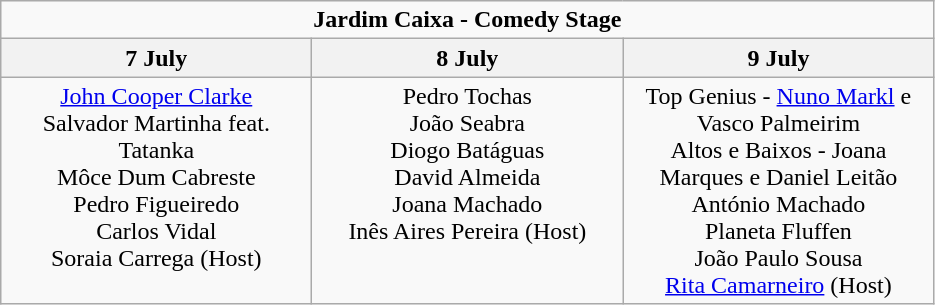<table class="wikitable">
<tr>
<td colspan="3" align="center"><strong>Jardim Caixa - Comedy Stage</strong></td>
</tr>
<tr>
<th>7 July</th>
<th>8 July</th>
<th>9 July</th>
</tr>
<tr>
<td width="200" align="center" valign="top"><a href='#'>John Cooper Clarke</a><br>Salvador Martinha feat. Tatanka<br>Môce Dum Cabreste<br>Pedro Figueiredo<br>Carlos Vidal<br>Soraia Carrega (Host)</td>
<td width="200" align="center" valign="top">Pedro Tochas<br>João Seabra<br>Diogo Batáguas<br>David Almeida<br>Joana Machado<br>Inês Aires Pereira (Host)</td>
<td width="200" align="center" valign="top">Top Genius - <a href='#'>Nuno Markl</a> e Vasco Palmeirim<br>Altos e Baixos - Joana Marques e Daniel Leitão<br>António Machado<br>Planeta Fluffen<br>João Paulo Sousa<br><a href='#'>Rita Camarneiro</a> (Host)</td>
</tr>
</table>
